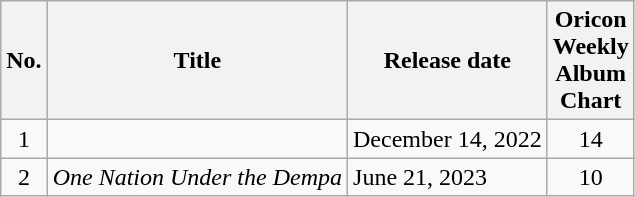<table class="wikitable">
<tr>
<th scope="col">No.</th>
<th scope="col">Title</th>
<th scope="col">Release date</th>
<th scope="col">Oricon<br>Weekly <br>Album<br>Chart<br></th>
</tr>
<tr>
<td align="center">1</td>
<td></td>
<td>December 14, 2022</td>
<td align="center">14</td>
</tr>
<tr>
<td align="center">2</td>
<td><em>One Nation Under the Dempa</em></td>
<td>June 21, 2023</td>
<td align="center">10</td>
</tr>
</table>
